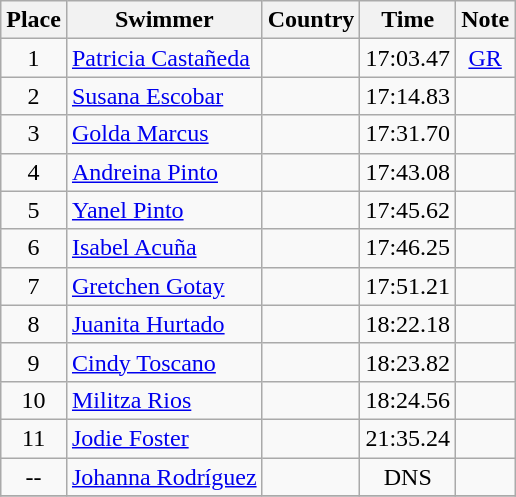<table class="wikitable" style="text-align:center">
<tr>
<th>Place</th>
<th>Swimmer</th>
<th>Country</th>
<th>Time</th>
<th>Note</th>
</tr>
<tr>
<td>1</td>
<td align=left><a href='#'>Patricia Castañeda</a></td>
<td align=left></td>
<td>17:03.47</td>
<td><a href='#'>GR</a></td>
</tr>
<tr>
<td>2</td>
<td align=left><a href='#'>Susana Escobar</a></td>
<td align=left></td>
<td>17:14.83</td>
<td></td>
</tr>
<tr>
<td>3</td>
<td align=left><a href='#'>Golda Marcus</a></td>
<td align=left></td>
<td>17:31.70</td>
<td></td>
</tr>
<tr>
<td>4</td>
<td align=left><a href='#'>Andreina Pinto</a></td>
<td align=left></td>
<td>17:43.08</td>
<td></td>
</tr>
<tr>
<td>5</td>
<td align=left><a href='#'>Yanel Pinto</a></td>
<td align=left></td>
<td>17:45.62</td>
<td></td>
</tr>
<tr>
<td>6</td>
<td align=left><a href='#'>Isabel Acuña</a></td>
<td align=left></td>
<td>17:46.25</td>
<td></td>
</tr>
<tr>
<td>7</td>
<td align=left><a href='#'>Gretchen Gotay</a></td>
<td align=left></td>
<td>17:51.21</td>
<td></td>
</tr>
<tr>
<td>8</td>
<td align=left><a href='#'>Juanita Hurtado</a></td>
<td align=left></td>
<td>18:22.18</td>
<td></td>
</tr>
<tr>
<td>9</td>
<td align=left><a href='#'>Cindy Toscano</a></td>
<td align=left></td>
<td>18:23.82</td>
<td></td>
</tr>
<tr>
<td>10</td>
<td align=left><a href='#'>Militza Rios</a></td>
<td align=left></td>
<td>18:24.56</td>
<td></td>
</tr>
<tr>
<td>11</td>
<td align=left><a href='#'>Jodie Foster</a></td>
<td align=left></td>
<td>21:35.24</td>
<td></td>
</tr>
<tr>
<td>--</td>
<td align=left><a href='#'>Johanna Rodríguez</a></td>
<td align=left></td>
<td>DNS</td>
<td></td>
</tr>
<tr>
</tr>
</table>
